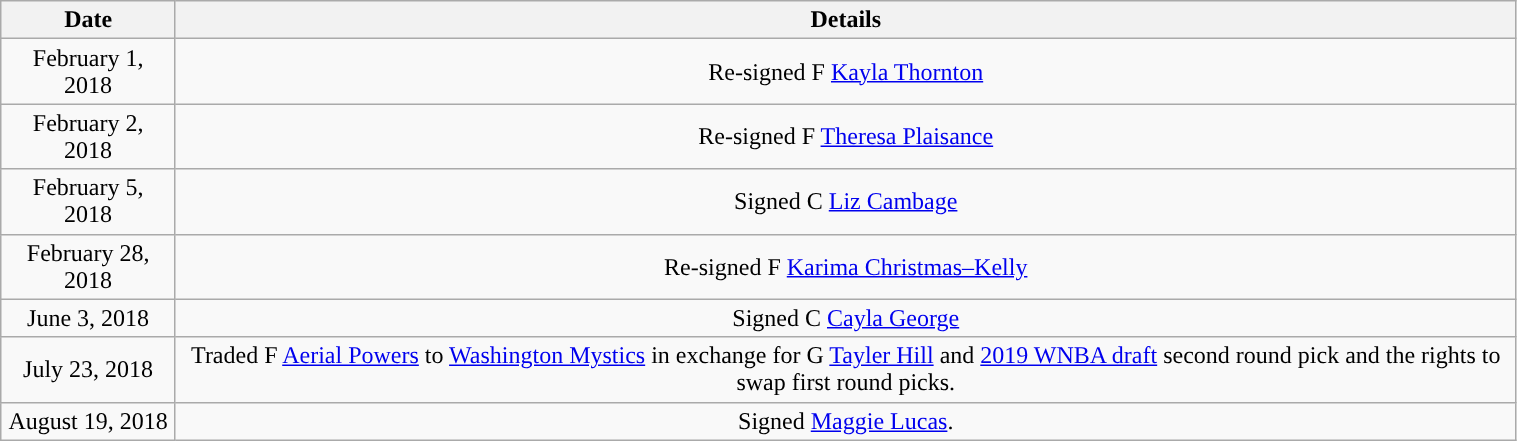<table class="wikitable" style="width:80%; text-align: center">
<tr>
<th>Date</th>
<th>Details</th>
</tr>
<tr>
<td>February 1, 2018</td>
<td>Re-signed F <a href='#'>Kayla Thornton</a></td>
</tr>
<tr>
<td>February 2, 2018</td>
<td>Re-signed F <a href='#'>Theresa Plaisance</a></td>
</tr>
<tr>
<td>February 5, 2018</td>
<td>Signed C <a href='#'>Liz Cambage</a></td>
</tr>
<tr>
<td>February 28, 2018</td>
<td>Re-signed F <a href='#'>Karima Christmas–Kelly</a></td>
</tr>
<tr>
<td>June 3, 2018</td>
<td>Signed C <a href='#'>Cayla George</a></td>
</tr>
<tr>
<td>July 23, 2018</td>
<td>Traded F <a href='#'>Aerial Powers</a> to <a href='#'>Washington Mystics</a> in exchange for G <a href='#'>Tayler Hill</a> and <a href='#'>2019 WNBA draft</a> second round pick and the rights to swap first round picks.</td>
</tr>
<tr>
<td>August 19, 2018</td>
<td>Signed <a href='#'>Maggie Lucas</a>.</td>
</tr>
</table>
